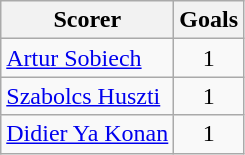<table class="wikitable">
<tr>
<th>Scorer</th>
<th>Goals</th>
</tr>
<tr>
<td> <a href='#'>Artur Sobiech</a></td>
<td align=center>1</td>
</tr>
<tr>
<td> <a href='#'>Szabolcs Huszti</a></td>
<td align=center>1</td>
</tr>
<tr>
<td> <a href='#'>Didier Ya Konan</a></td>
<td align=center>1</td>
</tr>
</table>
